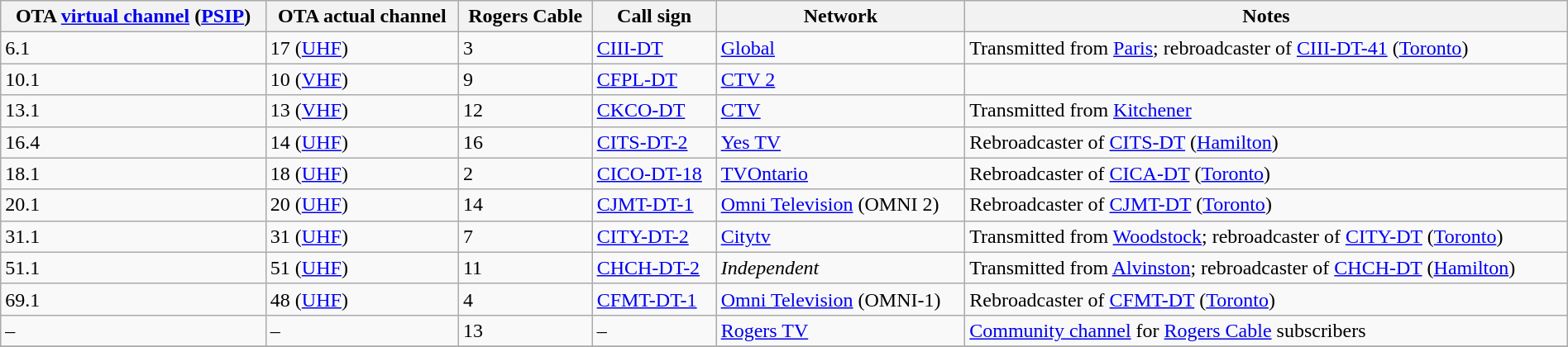<table class="wikitable sortable" width="100%">
<tr>
<th>OTA <a href='#'>virtual channel</a> (<a href='#'>PSIP</a>)</th>
<th>OTA actual channel</th>
<th>Rogers Cable</th>
<th>Call sign</th>
<th>Network</th>
<th>Notes</th>
</tr>
<tr>
<td>6.1</td>
<td>17 (<a href='#'>UHF</a>)</td>
<td>3</td>
<td><a href='#'>CIII-DT</a></td>
<td><a href='#'>Global</a></td>
<td>Transmitted from <a href='#'>Paris</a>; rebroadcaster of <a href='#'>CIII-DT-41</a> (<a href='#'>Toronto</a>)</td>
</tr>
<tr>
<td>10.1</td>
<td>10 (<a href='#'>VHF</a>)</td>
<td>9</td>
<td><a href='#'>CFPL-DT</a></td>
<td><a href='#'>CTV 2</a></td>
<td></td>
</tr>
<tr>
<td>13.1</td>
<td>13 (<a href='#'>VHF</a>)</td>
<td>12</td>
<td><a href='#'>CKCO-DT</a></td>
<td><a href='#'>CTV</a></td>
<td>Transmitted from <a href='#'>Kitchener</a></td>
</tr>
<tr>
<td>16.4</td>
<td>14 (<a href='#'>UHF</a>)</td>
<td>16</td>
<td><a href='#'>CITS-DT-2</a></td>
<td><a href='#'>Yes TV</a></td>
<td>Rebroadcaster of <a href='#'>CITS-DT</a> (<a href='#'>Hamilton</a>)</td>
</tr>
<tr>
<td>18.1</td>
<td>18 (<a href='#'>UHF</a>)</td>
<td>2</td>
<td><a href='#'>CICO-DT-18</a></td>
<td><a href='#'>TVOntario</a></td>
<td>Rebroadcaster of <a href='#'>CICA-DT</a> (<a href='#'>Toronto</a>)</td>
</tr>
<tr>
<td>20.1</td>
<td>20 (<a href='#'>UHF</a>)</td>
<td>14</td>
<td><a href='#'>CJMT-DT-1</a></td>
<td><a href='#'>Omni Television</a> (OMNI 2)</td>
<td>Rebroadcaster of <a href='#'>CJMT-DT</a> (<a href='#'>Toronto</a>)</td>
</tr>
<tr>
<td>31.1</td>
<td>31 (<a href='#'>UHF</a>)</td>
<td>7</td>
<td><a href='#'>CITY-DT-2</a></td>
<td><a href='#'>Citytv</a></td>
<td>Transmitted from <a href='#'>Woodstock</a>; rebroadcaster of <a href='#'>CITY-DT</a> (<a href='#'>Toronto</a>)</td>
</tr>
<tr>
<td>51.1</td>
<td>51 (<a href='#'>UHF</a>)</td>
<td>11</td>
<td><a href='#'>CHCH-DT-2</a></td>
<td><em>Independent</em></td>
<td>Transmitted from <a href='#'>Alvinston</a>; rebroadcaster of <a href='#'>CHCH-DT</a> (<a href='#'>Hamilton</a>)</td>
</tr>
<tr>
<td>69.1</td>
<td>48 (<a href='#'>UHF</a>)</td>
<td>4</td>
<td><a href='#'>CFMT-DT-1</a></td>
<td><a href='#'>Omni Television</a> (OMNI-1)</td>
<td>Rebroadcaster of <a href='#'>CFMT-DT</a> (<a href='#'>Toronto</a>)</td>
</tr>
<tr>
<td>–</td>
<td>–</td>
<td>13</td>
<td>–</td>
<td><a href='#'>Rogers TV</a></td>
<td><a href='#'>Community channel</a> for <a href='#'>Rogers Cable</a> subscribers</td>
</tr>
<tr>
</tr>
</table>
